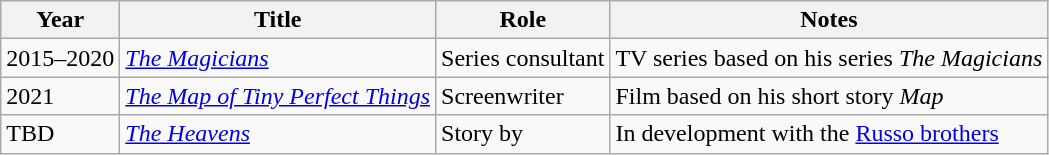<table class="wikitable">
<tr>
<th>Year</th>
<th>Title</th>
<th>Role</th>
<th>Notes</th>
</tr>
<tr>
<td>2015–2020</td>
<td><em><a href='#'>The Magicians</a></em></td>
<td>Series consultant</td>
<td>TV series based on his series <em>The Magicians</em></td>
</tr>
<tr>
<td>2021</td>
<td><em><a href='#'>The Map of Tiny Perfect Things</a></em></td>
<td>Screenwriter</td>
<td>Film based on his short story <em>Map</em></td>
</tr>
<tr>
<td>TBD</td>
<td><em><a href='#'>The Heavens</a></em></td>
<td>Story by</td>
<td>In development with the <a href='#'>Russo brothers</a></td>
</tr>
</table>
